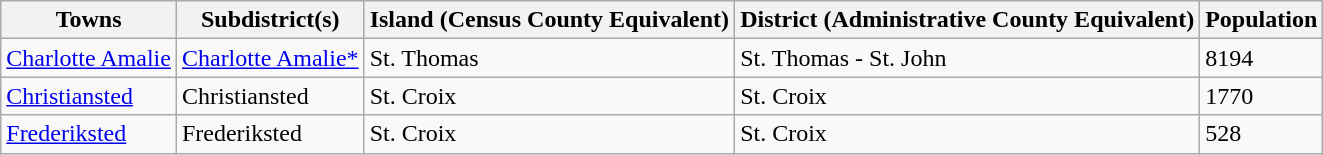<table class="wikitable">
<tr>
<th>Towns</th>
<th>Subdistrict(s)</th>
<th>Island (Census County Equivalent)</th>
<th>District (Administrative County Equivalent)</th>
<th>Population</th>
</tr>
<tr>
<td><a href='#'>Charlotte Amalie</a></td>
<td><a href='#'>Charlotte Amalie*</a></td>
<td>St. Thomas</td>
<td>St. Thomas - St. John</td>
<td>8194</td>
</tr>
<tr>
<td><a href='#'>Christiansted</a></td>
<td>Christiansted</td>
<td>St. Croix</td>
<td>St. Croix</td>
<td>1770</td>
</tr>
<tr>
<td><a href='#'>Frederiksted</a></td>
<td>Frederiksted</td>
<td>St. Croix</td>
<td>St. Croix</td>
<td>528</td>
</tr>
</table>
